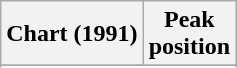<table class="wikitable sortable plainrowheaders" style="text-align:center">
<tr>
<th scope="col">Chart (1991)</th>
<th scope="col">Peak<br> position</th>
</tr>
<tr>
</tr>
<tr>
</tr>
</table>
